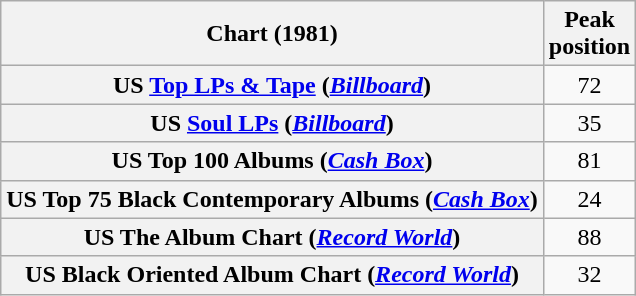<table class="wikitable sortable plainrowheaders" style="text-align:center">
<tr>
<th scope="col">Chart (1981)</th>
<th scope="col">Peak<br>position</th>
</tr>
<tr>
<th scope="row">US <a href='#'>Top LPs & Tape</a> (<em><a href='#'>Billboard</a></em>)</th>
<td>72</td>
</tr>
<tr>
<th scope="row">US <a href='#'>Soul LPs</a> (<em><a href='#'>Billboard</a></em>)</th>
<td>35</td>
</tr>
<tr>
<th scope="row">US Top 100 Albums (<em><a href='#'>Cash Box</a></em>)</th>
<td>81</td>
</tr>
<tr>
<th scope="row">US Top 75 Black Contemporary Albums (<em><a href='#'>Cash Box</a></em>)</th>
<td>24</td>
</tr>
<tr>
<th scope="row">US The Album Chart (<em><a href='#'>Record World</a></em>)</th>
<td>88</td>
</tr>
<tr>
<th scope="row">US Black Oriented Album Chart (<em><a href='#'>Record World</a></em>)</th>
<td>32</td>
</tr>
</table>
